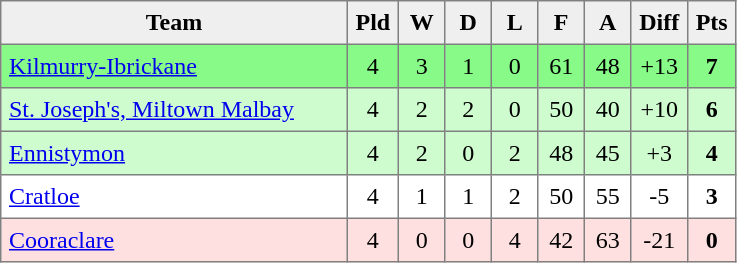<table style=border-collapse:collapse border=1 cellspacing=0 cellpadding=5>
<tr align=center bgcolor=#efefef>
<th width=220>Team</th>
<th width=20>Pld</th>
<th width=20>W</th>
<th width=20>D</th>
<th width=20>L</th>
<th width=20>F</th>
<th width=20>A</th>
<th width=20>Diff</th>
<th width=20>Pts</th>
</tr>
<tr align=center style="background:#87FA87;">
<td style="text-align:left;"> <a href='#'>Kilmurry-Ibrickane</a></td>
<td>4</td>
<td>3</td>
<td>1</td>
<td>0</td>
<td>61</td>
<td>48</td>
<td>+13</td>
<td><strong>7</strong></td>
</tr>
<tr align=center style="background:#CEFCCE;">
<td style="text-align:left;"> <a href='#'>St. Joseph's, Miltown Malbay</a></td>
<td>4</td>
<td>2</td>
<td>2</td>
<td>0</td>
<td>50</td>
<td>40</td>
<td>+10</td>
<td><strong>6</strong></td>
</tr>
<tr align=center style="background:#CEFCCE;">
<td style="text-align:left;"> <a href='#'>Ennistymon</a></td>
<td>4</td>
<td>2</td>
<td>0</td>
<td>2</td>
<td>48</td>
<td>45</td>
<td>+3</td>
<td><strong>4</strong></td>
</tr>
<tr align=center style="background:#FFFFFF;">
<td style="text-align:left;"> <a href='#'>Cratloe</a></td>
<td>4</td>
<td>1</td>
<td>1</td>
<td>2</td>
<td>50</td>
<td>55</td>
<td>-5</td>
<td><strong>3</strong></td>
</tr>
<tr align=center style="background:#FFE0E0;">
<td style="text-align:left;"> <a href='#'>Cooraclare</a></td>
<td>4</td>
<td>0</td>
<td>0</td>
<td>4</td>
<td>42</td>
<td>63</td>
<td>-21</td>
<td><strong>0</strong></td>
</tr>
</table>
